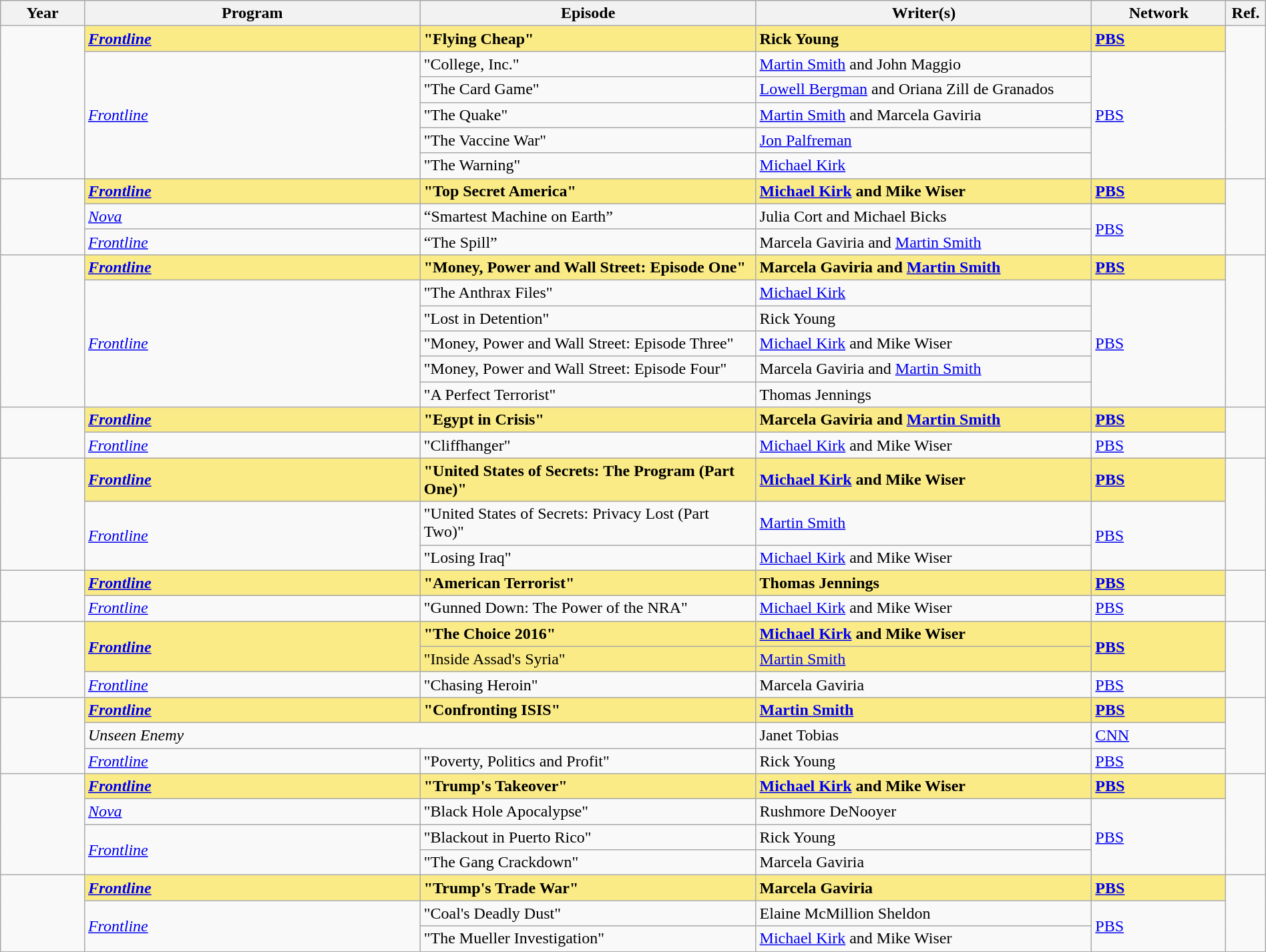<table class="wikitable" style="width:100%">
<tr bgcolor="#CCCCCC" align="center">
<th width="5%">Year</th>
<th width="20%">Program</th>
<th width="20%">Episode</th>
<th width="20%">Writer(s)</th>
<th width="8%">Network</th>
<th width="1%">Ref.</th>
</tr>
<tr>
<td rowspan=6></td>
<td style="background:#FAEB86;"><strong><em><a href='#'>Frontline</a></em></strong></td>
<td style="background:#FAEB86;"><strong>"Flying Cheap"</strong></td>
<td style="background:#FAEB86;"><strong>Rick Young</strong></td>
<td style="background:#FAEB86;"><strong><a href='#'>PBS</a></strong></td>
<td rowspan=6 style="text-align:center;"></td>
</tr>
<tr>
<td rowspan="5"><em><a href='#'>Frontline</a></em></td>
<td>"College, Inc."</td>
<td><a href='#'>Martin Smith</a> and John Maggio</td>
<td rowspan="5"><a href='#'>PBS</a></td>
</tr>
<tr>
<td>"The Card Game"</td>
<td><a href='#'>Lowell Bergman</a> and Oriana Zill de Granados</td>
</tr>
<tr>
<td>"The Quake"</td>
<td><a href='#'>Martin Smith</a> and  Marcela Gaviria</td>
</tr>
<tr>
<td>"The Vaccine War"</td>
<td><a href='#'>Jon Palfreman</a></td>
</tr>
<tr>
<td>"The Warning"</td>
<td><a href='#'>Michael Kirk</a></td>
</tr>
<tr>
<td rowspan=3></td>
<td style="background:#FAEB86;"><strong><em><a href='#'>Frontline</a></em></strong></td>
<td style="background:#FAEB86;"><strong>"Top Secret America"</strong></td>
<td style="background:#FAEB86;"><strong><a href='#'>Michael Kirk</a> and Mike Wiser</strong></td>
<td style="background:#FAEB86;"><strong><a href='#'>PBS</a></strong></td>
<td rowspan=3 style="text-align:center;"></td>
</tr>
<tr>
<td><em><a href='#'>Nova</a></em></td>
<td>“Smartest Machine on Earth”</td>
<td>Julia Cort and Michael Bicks</td>
<td rowspan="2"><a href='#'>PBS</a></td>
</tr>
<tr>
<td><em><a href='#'>Frontline</a></em></td>
<td>“The Spill”</td>
<td>Marcela Gaviria and <a href='#'>Martin Smith</a></td>
</tr>
<tr>
<td rowspan=6></td>
<td style="background:#FAEB86;"><strong><em><a href='#'>Frontline</a></em></strong></td>
<td style="background:#FAEB86;"><strong>"Money, Power and Wall Street: Episode One"</strong></td>
<td style="background:#FAEB86;"><strong>Marcela Gaviria and <a href='#'>Martin Smith</a></strong></td>
<td style="background:#FAEB86;"><strong><a href='#'>PBS</a></strong></td>
<td rowspan=6 style="text-align:center;"></td>
</tr>
<tr>
<td rowspan="5"><em><a href='#'>Frontline</a></em></td>
<td>"The Anthrax Files"</td>
<td><a href='#'>Michael Kirk</a></td>
<td rowspan="5"><a href='#'>PBS</a></td>
</tr>
<tr>
<td>"Lost in Detention"</td>
<td>Rick Young</td>
</tr>
<tr>
<td>"Money, Power and Wall Street: Episode Three"</td>
<td><a href='#'>Michael Kirk</a> and Mike Wiser</td>
</tr>
<tr>
<td>"Money, Power and Wall Street: Episode Four"</td>
<td>Marcela Gaviria and <a href='#'>Martin Smith</a></td>
</tr>
<tr>
<td>"A Perfect Terrorist"</td>
<td>Thomas Jennings</td>
</tr>
<tr>
<td rowspan=2></td>
<td style="background:#FAEB86;"><strong><em><a href='#'>Frontline</a></em></strong></td>
<td style="background:#FAEB86;"><strong>"Egypt in Crisis"</strong></td>
<td style="background:#FAEB86;"><strong>Marcela Gaviria and <a href='#'>Martin Smith</a></strong></td>
<td style="background:#FAEB86;"><strong><a href='#'>PBS</a></strong></td>
<td rowspan=2 style="text-align:center;"></td>
</tr>
<tr>
<td><em><a href='#'>Frontline</a></em></td>
<td>"Cliffhanger"</td>
<td><a href='#'>Michael Kirk</a> and Mike Wiser</td>
<td><a href='#'>PBS</a></td>
</tr>
<tr>
<td rowspan=3></td>
<td style="background:#FAEB86;"><strong><em><a href='#'>Frontline</a></em></strong></td>
<td style="background:#FAEB86;"><strong>"United States of Secrets: The Program (Part One)"</strong></td>
<td style="background:#FAEB86;"><strong><a href='#'>Michael Kirk</a> and Mike Wiser</strong></td>
<td style="background:#FAEB86;"><strong><a href='#'>PBS</a></strong></td>
<td rowspan=3 style="text-align:center;"></td>
</tr>
<tr>
<td rowspan="2"><em><a href='#'>Frontline</a></em></td>
<td>"United States of Secrets: Privacy Lost (Part Two)"</td>
<td><a href='#'>Martin Smith</a></td>
<td rowspan="2"><a href='#'>PBS</a></td>
</tr>
<tr>
<td>"Losing Iraq"</td>
<td><a href='#'>Michael Kirk</a> and Mike Wiser</td>
</tr>
<tr>
<td rowspan=2></td>
<td style="background:#FAEB86;"><strong><em><a href='#'>Frontline</a></em></strong></td>
<td style="background:#FAEB86;"><strong>"American Terrorist"</strong></td>
<td style="background:#FAEB86;"><strong>Thomas Jennings</strong></td>
<td style="background:#FAEB86;"><strong><a href='#'>PBS</a></strong></td>
<td rowspan=2 style="text-align:center;"></td>
</tr>
<tr>
<td><em><a href='#'>Frontline</a></em></td>
<td>"Gunned Down: The Power of the NRA"</td>
<td><a href='#'>Michael Kirk</a> and Mike Wiser</td>
<td><a href='#'>PBS</a></td>
</tr>
<tr>
<td rowspan=3></td>
<td rowspan="2" style="background:#FAEB86;"><strong><em><a href='#'>Frontline</a></em></strong></td>
<td style="background:#FAEB86;"><strong>"The Choice 2016"</strong></td>
<td style="background:#FAEB86;"><strong><a href='#'>Michael Kirk</a> and Mike Wiser</strong></td>
<td rowspan="2" style="background:#FAEB86;"><strong><a href='#'>PBS</a></strong></td>
<td rowspan=3 style="text-align:center;"></td>
</tr>
<tr>
<td style="background:#FAEB86;">"Inside Assad's Syria"</td>
<td style="background:#FAEB86;"><a href='#'>Martin Smith</a></td>
</tr>
<tr>
<td><em><a href='#'>Frontline</a></em></td>
<td>"Chasing Heroin"</td>
<td>Marcela Gaviria</td>
<td><a href='#'>PBS</a></td>
</tr>
<tr>
<td rowspan=3></td>
<td style="background:#FAEB86;"><strong><em><a href='#'>Frontline</a></em></strong></td>
<td style="background:#FAEB86;"><strong>"Confronting ISIS"</strong></td>
<td style="background:#FAEB86;"><strong><a href='#'>Martin Smith</a></strong></td>
<td style="background:#FAEB86;"><strong><a href='#'>PBS</a></strong></td>
<td rowspan=3 style="text-align:center;"></td>
</tr>
<tr>
<td colspan="2"><em>Unseen Enemy</em></td>
<td>Janet Tobias</td>
<td><a href='#'>CNN</a></td>
</tr>
<tr>
<td><em><a href='#'>Frontline</a></em></td>
<td>"Poverty, Politics and Profit"</td>
<td>Rick Young</td>
<td><a href='#'>PBS</a></td>
</tr>
<tr>
<td rowspan=4></td>
<td style="background:#FAEB86;"><strong><em><a href='#'>Frontline</a></em></strong></td>
<td style="background:#FAEB86;"><strong>"Trump's Takeover"</strong></td>
<td style="background:#FAEB86;"><strong><a href='#'>Michael Kirk</a> and Mike Wiser</strong></td>
<td style="background:#FAEB86;"><strong><a href='#'>PBS</a></strong></td>
<td rowspan=4 style="text-align:center;"></td>
</tr>
<tr>
<td><em><a href='#'>Nova</a></em></td>
<td>"Black Hole Apocalypse"</td>
<td>Rushmore DeNooyer</td>
<td rowspan="3"><a href='#'>PBS</a></td>
</tr>
<tr>
<td rowspan="2"><em><a href='#'>Frontline</a></em></td>
<td>"Blackout in Puerto Rico"</td>
<td>Rick Young</td>
</tr>
<tr>
<td>"The Gang Crackdown"</td>
<td>Marcela Gaviria</td>
</tr>
<tr>
<td rowspan=3></td>
<td style="background:#FAEB86;"><strong><em><a href='#'>Frontline</a></em></strong></td>
<td style="background:#FAEB86;"><strong>"Trump's Trade War"</strong></td>
<td style="background:#FAEB86;"><strong>Marcela Gaviria</strong></td>
<td style="background:#FAEB86;"><strong><a href='#'>PBS</a></strong></td>
<td rowspan=3 style="text-align:center;"></td>
</tr>
<tr>
<td rowspan="2"><em><a href='#'>Frontline</a></em></td>
<td>"Coal's Deadly Dust"</td>
<td>Elaine McMillion Sheldon</td>
<td rowspan="2"><a href='#'>PBS</a></td>
</tr>
<tr>
<td>"The Mueller Investigation"</td>
<td><a href='#'>Michael Kirk</a> and Mike Wiser</td>
</tr>
<tr>
</tr>
</table>
